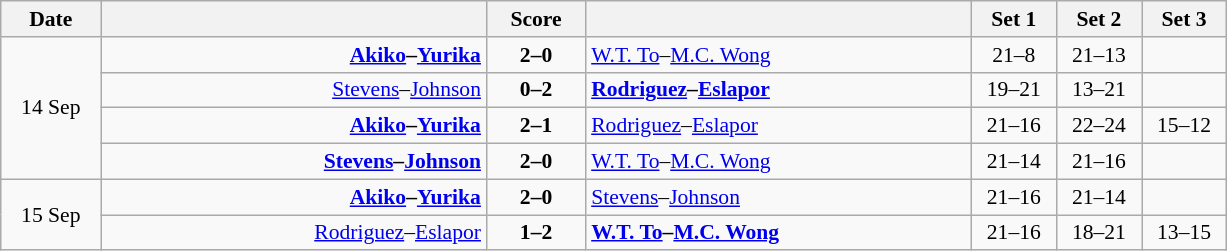<table class="wikitable" style="text-align: center; font-size:90% ">
<tr>
<th width="60">Date</th>
<th align="right" width="250"></th>
<th width="60">Score</th>
<th align="left" width="250"></th>
<th width="50">Set 1</th>
<th width="50">Set 2</th>
<th width="50">Set 3</th>
</tr>
<tr>
<td rowspan=4>14 Sep</td>
<td align=right><strong><a href='#'>Akiko</a>–<a href='#'>Yurika</a> </strong></td>
<td align=center><strong>2–0</strong></td>
<td align=left> <a href='#'>W.T. To</a>–<a href='#'>M.C. Wong</a></td>
<td>21–8</td>
<td>21–13</td>
<td></td>
</tr>
<tr>
<td align=right><a href='#'>Stevens</a>–<a href='#'>Johnson</a> </td>
<td align=center><strong>0–2</strong></td>
<td align=left><strong> <a href='#'>Rodriguez</a>–<a href='#'>Eslapor</a></strong></td>
<td>19–21</td>
<td>13–21</td>
<td></td>
</tr>
<tr>
<td align=right><strong><a href='#'>Akiko</a>–<a href='#'>Yurika</a> </strong></td>
<td align=center><strong>2–1</strong></td>
<td align=left> <a href='#'>Rodriguez</a>–<a href='#'>Eslapor</a></td>
<td>21–16</td>
<td>22–24</td>
<td>15–12</td>
</tr>
<tr>
<td align=right><strong><a href='#'>Stevens</a>–<a href='#'>Johnson</a> </strong></td>
<td align=center><strong>2–0</strong></td>
<td align=left> <a href='#'>W.T. To</a>–<a href='#'>M.C. Wong</a></td>
<td>21–14</td>
<td>21–16</td>
<td></td>
</tr>
<tr>
<td rowspan=2>15 Sep</td>
<td align=right><strong><a href='#'>Akiko</a>–<a href='#'>Yurika</a> </strong></td>
<td align=center><strong>2–0</strong></td>
<td align=left> <a href='#'>Stevens</a>–<a href='#'>Johnson</a></td>
<td>21–16</td>
<td>21–14</td>
<td></td>
</tr>
<tr>
<td align=right><a href='#'>Rodriguez</a>–<a href='#'>Eslapor</a> </td>
<td align=center><strong>1–2</strong></td>
<td align=left><strong> <a href='#'>W.T. To</a>–<a href='#'>M.C. Wong</a></strong></td>
<td>21–16</td>
<td>18–21</td>
<td>13–15</td>
</tr>
</table>
